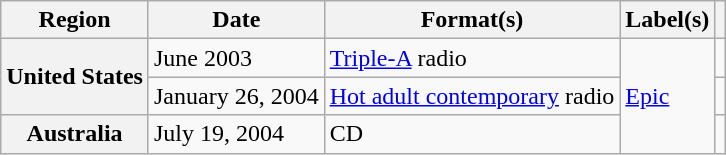<table class="wikitable plainrowheaders">
<tr>
<th scope="col">Region</th>
<th scope="col">Date</th>
<th scope="col">Format(s)</th>
<th scope="col">Label(s)</th>
<th scope="col"></th>
</tr>
<tr>
<th scope="row" rowspan="2">United States</th>
<td>June 2003</td>
<td><a href='#'>Triple-A</a> radio</td>
<td rowspan="3"><a href='#'>Epic</a></td>
<td></td>
</tr>
<tr>
<td>January 26, 2004</td>
<td><a href='#'>Hot adult contemporary</a> radio</td>
<td></td>
</tr>
<tr>
<th scope="row">Australia</th>
<td>July 19, 2004</td>
<td>CD</td>
<td></td>
</tr>
</table>
